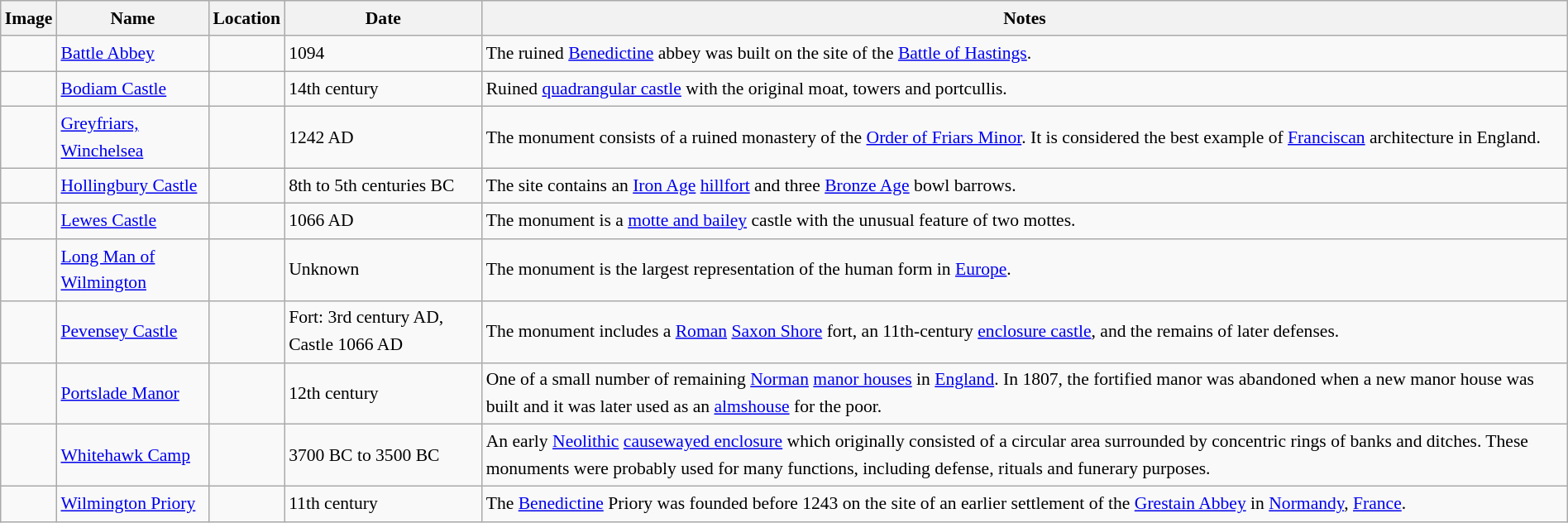<table class="wikitable sortable" style="font-size: 90%;width:100%;border:0px;text-align:left;line-height:150%;">
<tr>
<th class="unsortable">Image</th>
<th>Name</th>
<th>Location</th>
<th>Date</th>
<th class="unsortable">Notes</th>
</tr>
<tr>
<td></td>
<td><a href='#'>Battle Abbey</a></td>
<td></td>
<td>1094</td>
<td>The ruined <a href='#'>Benedictine</a> abbey was built on the site of the <a href='#'>Battle of Hastings</a>.</td>
</tr>
<tr>
<td></td>
<td><a href='#'>Bodiam Castle</a></td>
<td></td>
<td>14th century</td>
<td>Ruined <a href='#'>quadrangular castle</a> with the original moat, towers and portcullis.</td>
</tr>
<tr>
<td></td>
<td><a href='#'>Greyfriars, Winchelsea</a></td>
<td></td>
<td>1242 AD</td>
<td>The monument consists of a ruined monastery of the <a href='#'>Order of Friars Minor</a>. It is considered the best example of <a href='#'>Franciscan</a> architecture in England.</td>
</tr>
<tr>
<td></td>
<td><a href='#'>Hollingbury Castle</a></td>
<td></td>
<td>8th to 5th centuries BC</td>
<td>The site contains an <a href='#'>Iron Age</a> <a href='#'>hillfort</a> and three <a href='#'>Bronze Age</a> bowl barrows.</td>
</tr>
<tr>
<td></td>
<td><a href='#'>Lewes Castle</a></td>
<td></td>
<td>1066 AD</td>
<td>The monument is a <a href='#'>motte and bailey</a> castle with the unusual feature of two mottes.</td>
</tr>
<tr>
<td></td>
<td><a href='#'>Long Man of Wilmington</a></td>
<td></td>
<td>Unknown</td>
<td>The monument is the largest representation of the human form in <a href='#'>Europe</a>.</td>
</tr>
<tr>
<td></td>
<td><a href='#'>Pevensey Castle</a></td>
<td></td>
<td>Fort: 3rd century AD, Castle 1066 AD</td>
<td>The monument includes a <a href='#'>Roman</a> <a href='#'>Saxon Shore</a> fort, an 11th-century <a href='#'>enclosure castle</a>, and the remains of later defenses.</td>
</tr>
<tr>
<td><br></td>
<td><a href='#'>Portslade Manor</a></td>
<td></td>
<td>12th century</td>
<td>One of a small number of remaining <a href='#'>Norman</a> <a href='#'>manor houses</a> in <a href='#'>England</a>. In 1807, the fortified manor was abandoned when a new manor house was built and it was later used as an <a href='#'>almshouse</a> for the poor.</td>
</tr>
<tr>
<td></td>
<td><a href='#'>Whitehawk Camp</a></td>
<td></td>
<td>3700 BC to 3500 BC</td>
<td>An early <a href='#'>Neolithic</a> <a href='#'>causewayed enclosure</a> which originally consisted of a circular area surrounded by concentric rings of banks and ditches. These monuments were probably used for many functions, including  defense, rituals and funerary purposes.</td>
</tr>
<tr>
<td></td>
<td><a href='#'>Wilmington Priory</a></td>
<td></td>
<td>11th century</td>
<td>The <a href='#'>Benedictine</a> Priory was founded before 1243 on the site of an earlier settlement of the  <a href='#'>Grestain Abbey</a> in <a href='#'>Normandy</a>, <a href='#'>France</a>.</td>
</tr>
</table>
